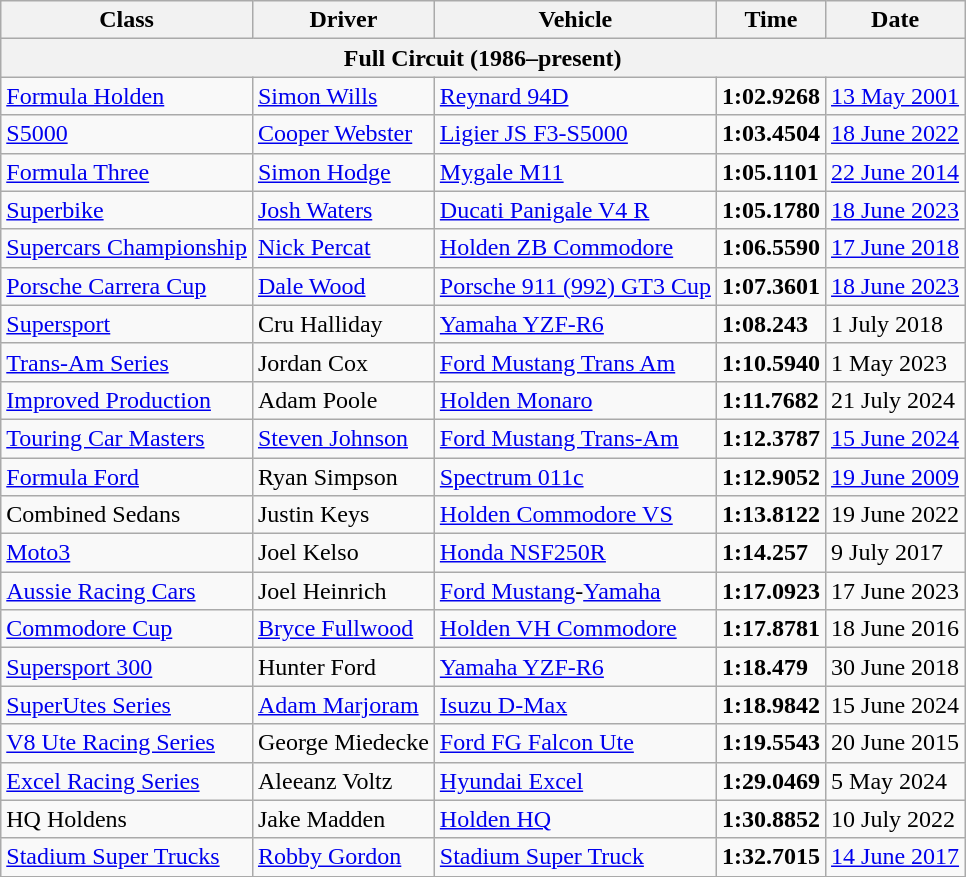<table class="wikitable">
<tr>
<th>Class</th>
<th>Driver</th>
<th>Vehicle</th>
<th>Time</th>
<th>Date</th>
</tr>
<tr>
<th colspan=5>Full Circuit (1986–present)</th>
</tr>
<tr>
<td><a href='#'>Formula Holden</a></td>
<td> <a href='#'>Simon Wills</a></td>
<td><a href='#'>Reynard 94D</a></td>
<td><strong>1:02.9268</strong></td>
<td><a href='#'>13 May 2001</a></td>
</tr>
<tr>
<td><a href='#'>S5000</a></td>
<td> <a href='#'>Cooper Webster</a></td>
<td><a href='#'>Ligier JS F3-S5000</a></td>
<td><strong>1:03.4504</strong></td>
<td><a href='#'>18 June 2022</a></td>
</tr>
<tr>
<td><a href='#'>Formula Three</a></td>
<td> <a href='#'>Simon Hodge</a></td>
<td><a href='#'>Mygale M11</a></td>
<td><strong>1:05.1101</strong></td>
<td><a href='#'>22 June 2014</a></td>
</tr>
<tr>
<td><a href='#'>Superbike</a></td>
<td> <a href='#'>Josh Waters</a></td>
<td><a href='#'>Ducati Panigale V4 R</a></td>
<td><strong>1:05.1780</strong></td>
<td><a href='#'>18 June 2023</a></td>
</tr>
<tr>
<td><a href='#'>Supercars Championship</a></td>
<td> <a href='#'>Nick Percat</a></td>
<td><a href='#'>Holden ZB Commodore</a></td>
<td><strong>1:06.5590</strong></td>
<td><a href='#'>17 June 2018</a></td>
</tr>
<tr>
<td><a href='#'>Porsche Carrera Cup</a></td>
<td> <a href='#'>Dale Wood</a></td>
<td><a href='#'>Porsche 911 (992) GT3 Cup</a></td>
<td><strong>1:07.3601</strong></td>
<td><a href='#'>18 June 2023</a></td>
</tr>
<tr>
<td><a href='#'>Supersport</a></td>
<td> Cru Halliday</td>
<td><a href='#'>Yamaha YZF-R6</a></td>
<td><strong>1:08.243</strong></td>
<td>1 July 2018</td>
</tr>
<tr>
<td><a href='#'>Trans-Am Series</a></td>
<td> Jordan Cox</td>
<td><a href='#'>Ford Mustang Trans Am</a></td>
<td><strong>1:10.5940</strong></td>
<td>1 May 2023</td>
</tr>
<tr>
<td><a href='#'>Improved Production</a></td>
<td> Adam Poole</td>
<td><a href='#'>Holden Monaro</a></td>
<td><strong>1:11.7682</strong></td>
<td>21 July 2024</td>
</tr>
<tr>
<td><a href='#'>Touring Car Masters</a></td>
<td> <a href='#'>Steven Johnson</a></td>
<td><a href='#'>Ford Mustang Trans-Am</a></td>
<td><strong>1:12.3787</strong></td>
<td><a href='#'>15 June 2024</a></td>
</tr>
<tr>
<td><a href='#'>Formula Ford</a></td>
<td> Ryan Simpson</td>
<td><a href='#'>Spectrum 011c</a></td>
<td><strong>1:12.9052</strong></td>
<td><a href='#'>19 June 2009</a></td>
</tr>
<tr>
<td>Combined Sedans</td>
<td> Justin Keys</td>
<td><a href='#'>Holden Commodore VS</a></td>
<td><strong>1:13.8122</strong></td>
<td>19 June 2022</td>
</tr>
<tr>
<td><a href='#'>Moto3</a></td>
<td> Joel Kelso</td>
<td><a href='#'>Honda NSF250R</a></td>
<td><strong>1:14.257</strong></td>
<td>9 July 2017</td>
</tr>
<tr>
<td><a href='#'>Aussie Racing Cars</a></td>
<td> Joel Heinrich</td>
<td><a href='#'>Ford Mustang</a>-<a href='#'>Yamaha</a></td>
<td><strong>1:17.0923</strong></td>
<td>17 June 2023</td>
</tr>
<tr>
<td><a href='#'>Commodore Cup</a></td>
<td> <a href='#'>Bryce Fullwood</a></td>
<td><a href='#'>Holden VH Commodore</a></td>
<td><strong>1:17.8781</strong></td>
<td>18 June 2016</td>
</tr>
<tr>
<td><a href='#'>Supersport 300</a></td>
<td> Hunter Ford</td>
<td><a href='#'>Yamaha YZF-R6</a></td>
<td><strong>1:18.479</strong></td>
<td>30 June 2018</td>
</tr>
<tr>
<td><a href='#'>SuperUtes Series</a></td>
<td> <a href='#'>Adam Marjoram</a></td>
<td><a href='#'>Isuzu D-Max</a></td>
<td><strong>1:18.9842</strong></td>
<td>15 June 2024</td>
</tr>
<tr>
<td><a href='#'>V8 Ute Racing Series</a></td>
<td> George Miedecke</td>
<td><a href='#'>Ford FG Falcon Ute</a></td>
<td><strong>1:19.5543</strong></td>
<td>20 June 2015</td>
</tr>
<tr>
<td><a href='#'>Excel Racing Series</a></td>
<td> Aleeanz Voltz</td>
<td><a href='#'>Hyundai Excel</a></td>
<td><strong>1:29.0469</strong></td>
<td>5 May 2024</td>
</tr>
<tr>
<td>HQ Holdens</td>
<td> Jake Madden</td>
<td><a href='#'>Holden HQ</a></td>
<td><strong>1:30.8852</strong></td>
<td>10 July 2022</td>
</tr>
<tr>
<td><a href='#'>Stadium Super Trucks</a></td>
<td> <a href='#'>Robby Gordon</a></td>
<td><a href='#'>Stadium Super Truck</a></td>
<td><strong>1:32.7015</strong></td>
<td><a href='#'>14 June 2017</a></td>
</tr>
<tr>
</tr>
</table>
